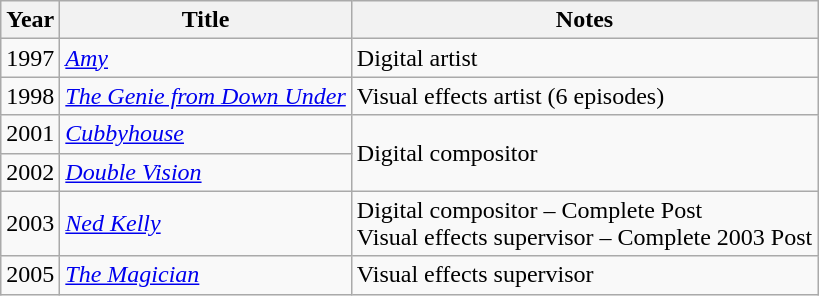<table class="wikitable">
<tr>
<th>Year</th>
<th>Title</th>
<th>Notes</th>
</tr>
<tr>
<td>1997</td>
<td><em><a href='#'>Amy</a></em></td>
<td>Digital artist</td>
</tr>
<tr>
<td>1998</td>
<td><em><a href='#'>The Genie from Down Under</a></em></td>
<td>Visual effects artist (6 episodes)</td>
</tr>
<tr>
<td>2001</td>
<td><em><a href='#'>Cubbyhouse</a></em></td>
<td rowspan=2>Digital compositor</td>
</tr>
<tr>
<td>2002</td>
<td><em><a href='#'>Double Vision</a></em></td>
</tr>
<tr>
<td>2003</td>
<td><em><a href='#'>Ned Kelly</a></em></td>
<td>Digital compositor – Complete Post<br>Visual effects supervisor – Complete 2003 Post</td>
</tr>
<tr>
<td>2005</td>
<td><em><a href='#'>The Magician</a></em></td>
<td>Visual effects supervisor</td>
</tr>
</table>
